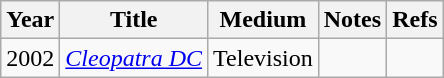<table class="wikitable">
<tr>
<th>Year</th>
<th>Title</th>
<th>Medium</th>
<th>Notes</th>
<th>Refs</th>
</tr>
<tr>
<td>2002</td>
<td><em><a href='#'>Cleopatra DC</a></em></td>
<td>Television</td>
<td></td>
<td></td>
</tr>
</table>
